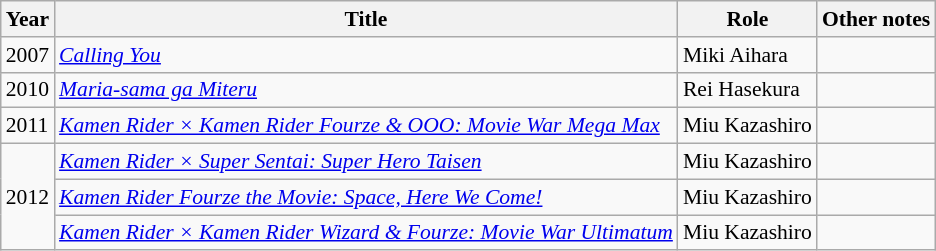<table class="wikitable" style="font-size: 90%;">
<tr>
<th>Year</th>
<th>Title</th>
<th>Role</th>
<th>Other notes</th>
</tr>
<tr>
<td>2007</td>
<td><em><a href='#'>Calling You</a></em></td>
<td>Miki Aihara</td>
<td></td>
</tr>
<tr>
<td>2010</td>
<td><em><a href='#'>Maria-sama ga Miteru</a></em></td>
<td>Rei Hasekura</td>
<td></td>
</tr>
<tr>
<td>2011</td>
<td><em><a href='#'>Kamen Rider × Kamen Rider Fourze & OOO: Movie War Mega Max</a></em></td>
<td>Miu Kazashiro</td>
<td></td>
</tr>
<tr>
<td rowspan="3">2012</td>
<td><em><a href='#'>Kamen Rider × Super Sentai: Super Hero Taisen</a></em></td>
<td>Miu Kazashiro</td>
<td></td>
</tr>
<tr>
<td><em><a href='#'>Kamen Rider Fourze the Movie: Space, Here We Come!</a></em></td>
<td>Miu Kazashiro</td>
<td></td>
</tr>
<tr>
<td><em><a href='#'>Kamen Rider × Kamen Rider Wizard & Fourze: Movie War Ultimatum</a></em></td>
<td>Miu Kazashiro</td>
<td></td>
</tr>
</table>
